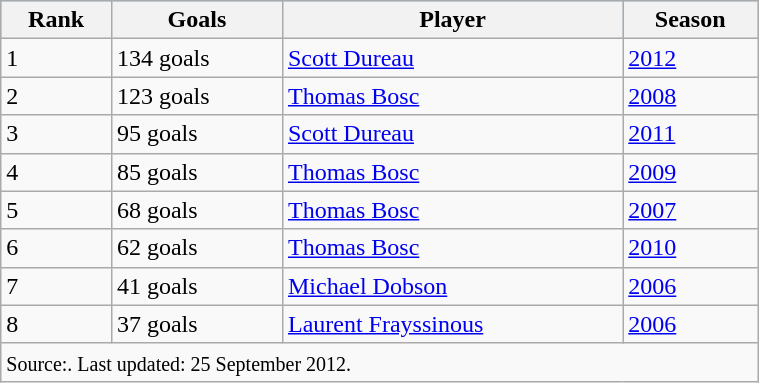<table class="wikitable" style="width:40%;">
<tr style="background:#87cefa;">
<th>Rank</th>
<th>Goals</th>
<th>Player</th>
<th>Season</th>
</tr>
<tr>
<td>1</td>
<td>134 goals</td>
<td> <a href='#'>Scott Dureau</a></td>
<td><a href='#'>2012</a></td>
</tr>
<tr>
<td>2</td>
<td>123 goals</td>
<td> <a href='#'>Thomas Bosc</a></td>
<td><a href='#'>2008</a></td>
</tr>
<tr>
<td>3</td>
<td>95 goals</td>
<td> <a href='#'>Scott Dureau</a></td>
<td><a href='#'>2011</a></td>
</tr>
<tr>
<td>4</td>
<td>85 goals</td>
<td> <a href='#'>Thomas Bosc</a></td>
<td><a href='#'>2009</a></td>
</tr>
<tr>
<td>5</td>
<td>68 goals</td>
<td> <a href='#'>Thomas Bosc</a></td>
<td><a href='#'>2007</a></td>
</tr>
<tr>
<td>6</td>
<td>62 goals</td>
<td> <a href='#'>Thomas Bosc</a></td>
<td><a href='#'>2010</a></td>
</tr>
<tr>
<td>7</td>
<td>41 goals</td>
<td> <a href='#'>Michael Dobson</a></td>
<td><a href='#'>2006</a></td>
</tr>
<tr>
<td>8</td>
<td>37 goals</td>
<td> <a href='#'>Laurent Frayssinous</a></td>
<td><a href='#'>2006</a></td>
</tr>
<tr>
<td colspan=4><small>Source:. Last updated: 25 September 2012.</small></td>
</tr>
</table>
